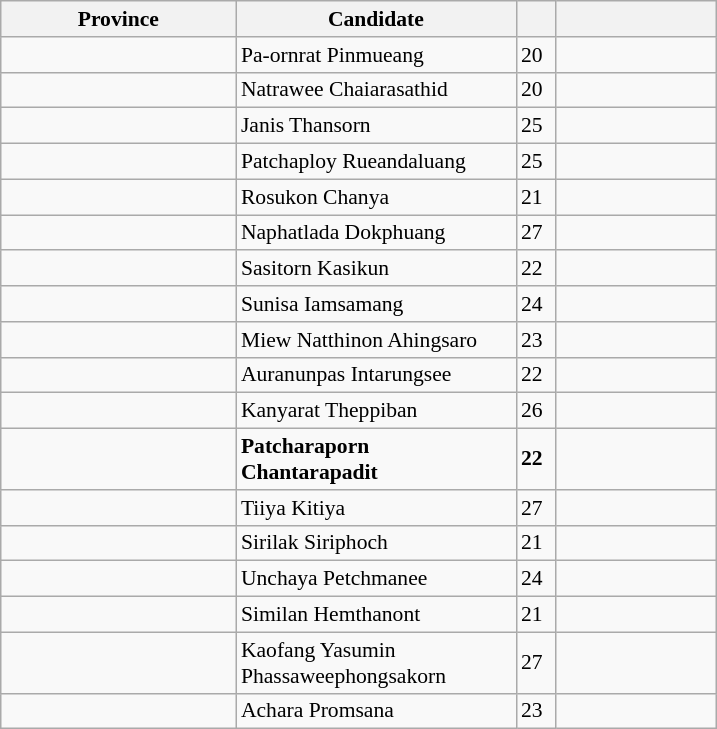<table class="wikitable sortable static-row-numbers" style="font-size: 90%">
<tr>
<th width="150"><span><strong>Province</strong></span></th>
<th width="180"><span><strong>Candidate</strong></span></th>
<th width="20"><span><strong></strong></span></th>
<th width="100"><span><strong></strong></span></th>
</tr>
<tr>
<td><strong></strong></td>
<td>Pa-ornrat Pinmueang</td>
<td>20</td>
<td></td>
</tr>
<tr>
<td><strong></strong></td>
<td>Natrawee Chaiarasathid</td>
<td>20</td>
<td></td>
</tr>
<tr>
<td><strong></strong></td>
<td>Janis Thansorn</td>
<td>25</td>
<td></td>
</tr>
<tr>
<td><strong></strong></td>
<td>Patchaploy Rueandaluang</td>
<td>25</td>
<td></td>
</tr>
<tr>
<td><strong></strong></td>
<td>Rosukon Chanya</td>
<td>21</td>
<td></td>
</tr>
<tr>
<td><strong></strong></td>
<td>Naphatlada Dokphuang</td>
<td>27</td>
<td></td>
</tr>
<tr>
<td><strong></strong></td>
<td>Sasitorn Kasikun</td>
<td>22</td>
<td></td>
</tr>
<tr>
<td><strong></strong></td>
<td>Sunisa Iamsamang</td>
<td>24</td>
<td></td>
</tr>
<tr>
<td><strong></strong></td>
<td>Miew Natthinon Ahingsaro</td>
<td>23</td>
<td></td>
</tr>
<tr>
<td><strong></strong></td>
<td>Auranunpas Intarungsee</td>
<td>22</td>
<td></td>
</tr>
<tr>
<td><strong></strong></td>
<td>Kanyarat Theppiban</td>
<td>26</td>
<td></td>
</tr>
<tr>
<td><strong></strong></td>
<td><strong>Patcharaporn Chantarapadit</strong></td>
<td><strong>22</strong></td>
<td><strong></strong></td>
</tr>
<tr>
<td><strong></strong></td>
<td>Tiiya Kitiya</td>
<td>27</td>
<td></td>
</tr>
<tr>
<td><strong></strong></td>
<td>Sirilak Siriphoch</td>
<td>21</td>
<td></td>
</tr>
<tr>
<td><strong></strong></td>
<td>Unchaya Petchmanee</td>
<td>24</td>
<td></td>
</tr>
<tr>
<td><strong></strong></td>
<td>Similan Hemthanont</td>
<td>21</td>
<td></td>
</tr>
<tr>
<td><strong></strong></td>
<td>Kaofang Yasumin Phassaweephongsakorn</td>
<td>27</td>
<td></td>
</tr>
<tr>
<td><strong></strong></td>
<td>Achara Promsana</td>
<td>23</td>
<td></td>
</tr>
</table>
